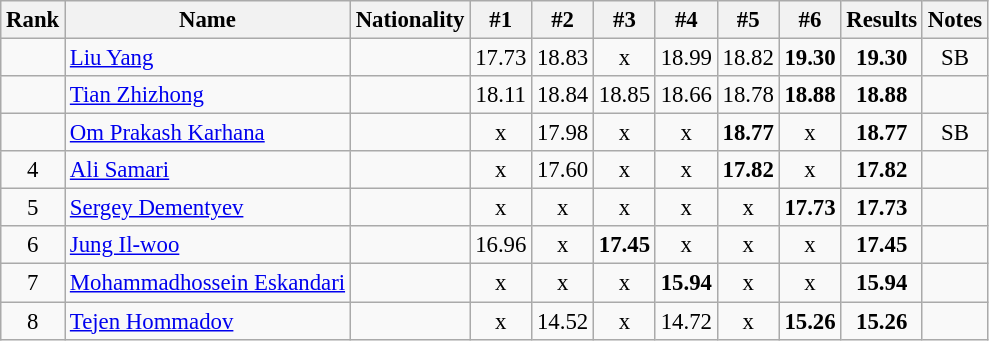<table class="wikitable sortable" style="text-align:center;font-size:95%">
<tr>
<th>Rank</th>
<th>Name</th>
<th>Nationality</th>
<th>#1</th>
<th>#2</th>
<th>#3</th>
<th>#4</th>
<th>#5</th>
<th>#6</th>
<th>Results</th>
<th>Notes</th>
</tr>
<tr>
<td></td>
<td align=left><a href='#'>Liu Yang</a></td>
<td align=left></td>
<td>17.73</td>
<td>18.83</td>
<td>x</td>
<td>18.99</td>
<td>18.82</td>
<td><strong>19.30</strong></td>
<td><strong>19.30</strong></td>
<td>SB</td>
</tr>
<tr>
<td></td>
<td align=left><a href='#'>Tian Zhizhong</a></td>
<td align=left></td>
<td>18.11</td>
<td>18.84</td>
<td>18.85</td>
<td>18.66</td>
<td>18.78</td>
<td><strong>18.88</strong></td>
<td><strong>18.88</strong></td>
<td></td>
</tr>
<tr>
<td></td>
<td align=left><a href='#'>Om Prakash Karhana</a></td>
<td align=left></td>
<td>x</td>
<td>17.98</td>
<td>x</td>
<td>x</td>
<td><strong>18.77</strong></td>
<td>x</td>
<td><strong>18.77</strong></td>
<td>SB</td>
</tr>
<tr>
<td>4</td>
<td align=left><a href='#'>Ali Samari</a></td>
<td align=left></td>
<td>x</td>
<td>17.60</td>
<td>x</td>
<td>x</td>
<td><strong>17.82</strong></td>
<td>x</td>
<td><strong>17.82</strong></td>
<td></td>
</tr>
<tr>
<td>5</td>
<td align=left><a href='#'>Sergey Dementyev</a></td>
<td align=left></td>
<td>x</td>
<td>x</td>
<td>x</td>
<td>x</td>
<td>x</td>
<td><strong>17.73</strong></td>
<td><strong>17.73</strong></td>
<td></td>
</tr>
<tr>
<td>6</td>
<td align=left><a href='#'>Jung Il-woo</a></td>
<td align=left></td>
<td>16.96</td>
<td>x</td>
<td><strong>17.45</strong></td>
<td>x</td>
<td>x</td>
<td>x</td>
<td><strong>17.45</strong></td>
<td></td>
</tr>
<tr>
<td>7</td>
<td align=left><a href='#'>Mohammadhossein Eskandari</a></td>
<td align=left></td>
<td>x</td>
<td>x</td>
<td>x</td>
<td><strong>15.94</strong></td>
<td>x</td>
<td>x</td>
<td><strong>15.94</strong></td>
<td></td>
</tr>
<tr>
<td>8</td>
<td align=left><a href='#'>Tejen Hommadov</a></td>
<td align=left></td>
<td>x</td>
<td>14.52</td>
<td>x</td>
<td>14.72</td>
<td>x</td>
<td><strong>15.26</strong></td>
<td><strong>15.26</strong></td>
<td></td>
</tr>
</table>
